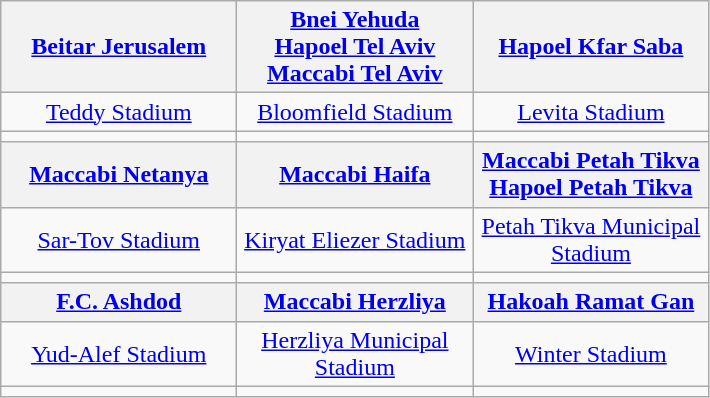<table class="wikitable" style="text-align:center">
<tr>
<th><a href='#'>Beitar Jerusalem</a></th>
<th><a href='#'>Bnei Yehuda</a><br> <a href='#'>Hapoel Tel Aviv</a><br> <a href='#'>Maccabi Tel Aviv</a></th>
<th><a href='#'>Hapoel Kfar Saba</a></th>
</tr>
<tr>
<td width=150><a href='#'>Teddy Stadium</a><br></td>
<td width=150><a href='#'>Bloomfield Stadium</a><br></td>
<td width=150><a href='#'>Levita Stadium</a></td>
</tr>
<tr>
<td></td>
<td></td>
<td></td>
</tr>
<tr>
<th><a href='#'>Maccabi Netanya</a></th>
<th><a href='#'>Maccabi Haifa</a></th>
<th><a href='#'>Maccabi Petah Tikva</a><br><a href='#'>Hapoel Petah Tikva</a></th>
</tr>
<tr>
<td width=150><a href='#'>Sar-Tov Stadium</a><br></td>
<td width=150><a href='#'>Kiryat Eliezer Stadium</a><br></td>
<td width=150><a href='#'>Petah Tikva Municipal Stadium</a></td>
</tr>
<tr>
<td></td>
<td></td>
<td></td>
</tr>
<tr>
<th><a href='#'>F.C. Ashdod</a></th>
<th><a href='#'>Maccabi Herzliya</a></th>
<th><a href='#'>Hakoah Ramat Gan</a></th>
</tr>
<tr>
<td width=150><a href='#'>Yud-Alef Stadium</a></td>
<td width=150><a href='#'>Herzliya Municipal Stadium</a></td>
<td width=150><a href='#'>Winter Stadium</a></td>
</tr>
<tr>
<td></td>
<td></td>
<td></td>
</tr>
</table>
